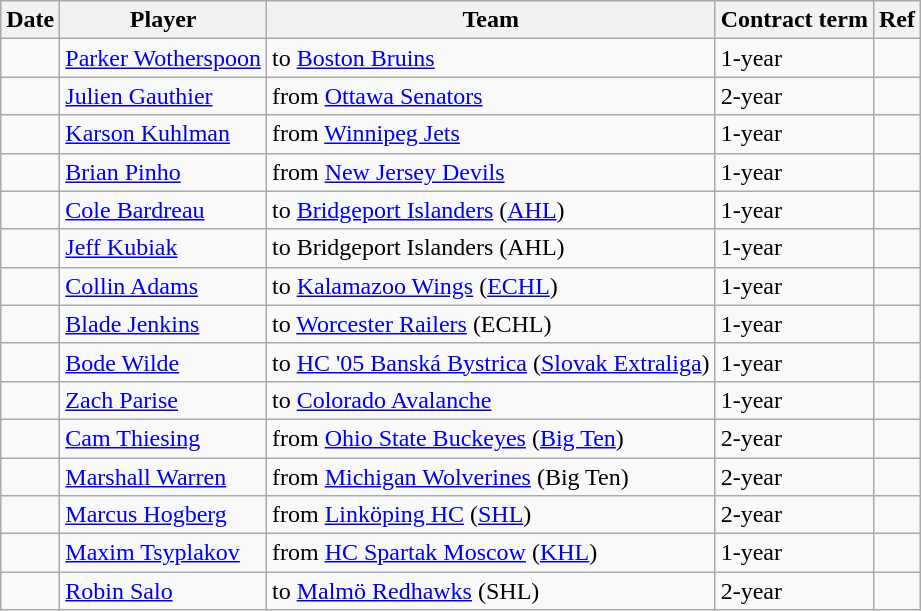<table class="wikitable">
<tr>
<th>Date</th>
<th>Player</th>
<th>Team</th>
<th>Contract term</th>
<th>Ref</th>
</tr>
<tr>
<td></td>
<td><a href='#'>Parker Wotherspoon</a></td>
<td>to <a href='#'>Boston Bruins</a></td>
<td>1-year</td>
<td></td>
</tr>
<tr>
<td></td>
<td><a href='#'>Julien Gauthier</a></td>
<td>from <a href='#'>Ottawa Senators</a></td>
<td>2-year</td>
<td></td>
</tr>
<tr>
<td></td>
<td><a href='#'>Karson Kuhlman</a></td>
<td>from <a href='#'>Winnipeg Jets</a></td>
<td>1-year</td>
<td></td>
</tr>
<tr>
<td></td>
<td><a href='#'>Brian Pinho</a></td>
<td>from <a href='#'>New Jersey Devils</a></td>
<td>1-year</td>
<td></td>
</tr>
<tr>
<td></td>
<td><a href='#'>Cole Bardreau</a></td>
<td>to <a href='#'>Bridgeport Islanders</a> (<a href='#'>AHL</a>)</td>
<td>1-year</td>
<td></td>
</tr>
<tr>
<td></td>
<td><a href='#'>Jeff Kubiak</a></td>
<td>to Bridgeport Islanders (AHL)</td>
<td>1-year</td>
<td></td>
</tr>
<tr>
<td></td>
<td><a href='#'>Collin Adams</a></td>
<td>to <a href='#'>Kalamazoo Wings</a> (<a href='#'>ECHL</a>)</td>
<td>1-year</td>
<td></td>
</tr>
<tr>
<td></td>
<td><a href='#'>Blade Jenkins</a></td>
<td>to <a href='#'>Worcester Railers</a> (ECHL)</td>
<td>1-year</td>
<td></td>
</tr>
<tr>
<td></td>
<td><a href='#'>Bode Wilde</a></td>
<td>to <a href='#'>HC '05 Banská Bystrica</a> (<a href='#'>Slovak Extraliga</a>)</td>
<td>1-year</td>
<td></td>
</tr>
<tr>
<td></td>
<td><a href='#'>Zach Parise</a></td>
<td>to <a href='#'>Colorado Avalanche</a></td>
<td>1-year</td>
<td></td>
</tr>
<tr>
<td></td>
<td><a href='#'>Cam Thiesing</a></td>
<td>from <a href='#'>Ohio State Buckeyes</a> (<a href='#'>Big Ten</a>)</td>
<td>2-year</td>
<td></td>
</tr>
<tr>
<td></td>
<td><a href='#'>Marshall Warren</a></td>
<td>from <a href='#'>Michigan Wolverines</a> (Big Ten)</td>
<td>2-year</td>
<td></td>
</tr>
<tr>
<td></td>
<td><a href='#'>Marcus Hogberg</a></td>
<td>from <a href='#'>Linköping HC</a> (<a href='#'>SHL</a>)</td>
<td>2-year</td>
<td></td>
</tr>
<tr>
<td></td>
<td><a href='#'>Maxim Tsyplakov</a></td>
<td>from <a href='#'>HC Spartak Moscow</a> (<a href='#'>KHL</a>)</td>
<td>1-year</td>
<td></td>
</tr>
<tr>
<td></td>
<td><a href='#'>Robin Salo</a></td>
<td>to <a href='#'>Malmö Redhawks</a> (SHL)</td>
<td>2-year</td>
<td></td>
</tr>
</table>
